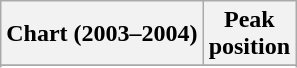<table class="wikitable sortable plainrowheaders" style="text-align:center">
<tr>
<th>Chart (2003–2004)</th>
<th>Peak<br>position</th>
</tr>
<tr>
</tr>
<tr>
</tr>
<tr>
</tr>
<tr>
</tr>
<tr>
</tr>
<tr>
</tr>
<tr>
</tr>
</table>
